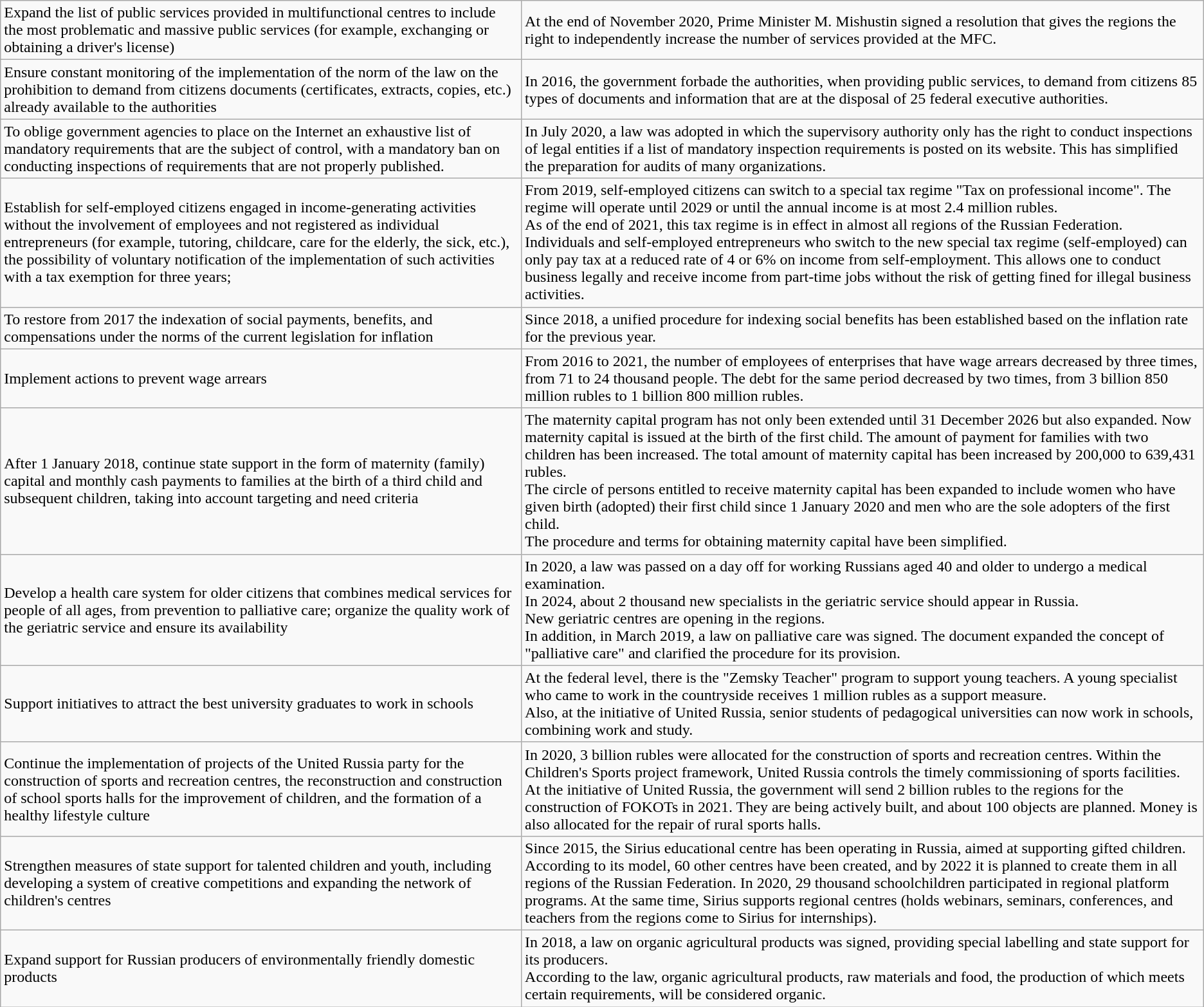<table class="wikitable">
<tr>
<td>Expand the list of public services provided in multifunctional centres to include the most problematic and massive public services (for example, exchanging or obtaining a driver's license)</td>
<td>At the end of November 2020, Prime Minister M. Mishustin signed a resolution that gives the regions the right to independently increase the number of services provided at the MFC.</td>
</tr>
<tr>
<td>Ensure constant monitoring of the implementation of the norm of the law on the prohibition to demand from citizens documents (certificates, extracts, copies, etc.) already available to the authorities</td>
<td>In 2016, the government forbade the authorities, when providing public services, to demand from citizens 85 types of documents and information that are at the disposal of 25 federal executive authorities.</td>
</tr>
<tr>
<td>To oblige government agencies to place on the Internet an exhaustive list of mandatory requirements that are the subject of control, with a mandatory ban on conducting inspections of requirements that are not properly published.</td>
<td>In July 2020, a law was adopted in which the supervisory authority only has the right to conduct inspections of legal entities if a list of mandatory inspection requirements is posted on its website. This has simplified the preparation for audits of many organizations.</td>
</tr>
<tr>
<td>Establish for self-employed citizens engaged in income-generating activities without the involvement of employees and not registered as individual entrepreneurs (for example, tutoring, childcare, care for the elderly, the sick, etc.), the possibility of voluntary notification of the implementation of such activities with a tax exemption for three years;</td>
<td>From 2019, self-employed citizens can switch to a special tax regime "Tax on professional income". The regime will operate until 2029 or until the annual income is at most 2.4 million rubles.<br>As of the end of 2021, this tax regime is in effect in almost all regions of the Russian Federation.<br>Individuals and self-employed entrepreneurs who switch to the new special tax regime (self-employed) can only pay tax at a reduced rate of 4 or 6% on income from self-employment. This allows one to conduct business legally and receive income from part-time jobs without the risk of getting fined for illegal business activities.</td>
</tr>
<tr>
<td>To restore from 2017 the indexation of social payments, benefits, and compensations under the norms of the current legislation for inflation</td>
<td>Since 2018, a unified procedure for indexing social benefits has been established based on the inflation rate for the previous year.</td>
</tr>
<tr>
<td>Implement actions to prevent wage arrears</td>
<td>From 2016 to 2021, the number of employees of enterprises that have wage arrears decreased by three times, from 71 to 24 thousand people. The debt for the same period decreased by two times, from 3 billion 850 million rubles to 1 billion 800 million rubles.</td>
</tr>
<tr>
<td>After 1 January 2018, continue state support in the form of maternity (family) capital and monthly cash payments to families at the birth of a third child and subsequent children, taking into account targeting and need criteria</td>
<td>The maternity capital program has not only been extended until 31 December 2026 but also expanded. Now maternity capital is issued at the birth of the first child. The amount of payment for families with two children has been increased. The total amount of maternity capital has been increased by 200,000 to 639,431 rubles.<br>The circle of persons entitled to receive maternity capital has been expanded to include women who have given birth (adopted) their first child since 1 January 2020 and men who are the sole adopters of the first child.<br>The procedure and terms for obtaining maternity capital have been simplified.</td>
</tr>
<tr>
<td>Develop a health care system for older citizens that combines medical services for people of all ages, from prevention to palliative care; organize the quality work of the geriatric service and ensure its availability</td>
<td>In 2020, a law was passed on a day off for working Russians aged 40 and older to undergo a medical examination.<br>In 2024, about 2 thousand new specialists in the geriatric service should appear in Russia.<br>New geriatric centres are opening in the regions.<br>In addition, in March 2019, a law on palliative care was signed. The document expanded the concept of "palliative care" and clarified the procedure for its provision.</td>
</tr>
<tr>
<td>Support initiatives to attract the best university graduates to work in schools</td>
<td>At the federal level, there is the "Zemsky Teacher" program to support young teachers. A young specialist who came to work in the countryside receives 1 million rubles as a support measure.<br>Also, at the initiative of United Russia, senior students of pedagogical universities can now work in schools, combining work and study.</td>
</tr>
<tr>
<td>Continue the implementation of projects of the United Russia party for the construction of sports and recreation centres, the reconstruction and construction of school sports halls for the improvement of children, and the formation of a healthy lifestyle culture</td>
<td>In 2020, 3 billion rubles were allocated for the construction of sports and recreation centres. Within the Children's Sports project framework, United Russia controls the timely commissioning of sports facilities.<br>At the initiative of United Russia, the government will send 2 billion rubles to the regions for the construction of FOKOTs in 2021. They are being actively built, and about 100 objects are planned. Money is also allocated for the repair of rural sports halls.</td>
</tr>
<tr>
<td>Strengthen measures of state support for talented children and youth, including developing a system of creative competitions and expanding the network of children's centres</td>
<td>Since 2015, the Sirius educational centre has been operating in Russia, aimed at supporting gifted children. According to its model, 60 other centres have been created, and by 2022 it is planned to create them in all regions of the Russian Federation. In 2020, 29 thousand schoolchildren participated in regional platform programs. At the same time, Sirius supports regional centres (holds webinars, seminars, conferences, and teachers from the regions come to Sirius for internships).</td>
</tr>
<tr>
<td>Expand support for Russian producers of environmentally friendly domestic products</td>
<td>In 2018, a law on organic agricultural products was signed, providing special labelling and state support for its producers.<br>According to the law, organic agricultural products, raw materials and food, the production of which meets certain requirements, will be considered organic.</td>
</tr>
</table>
